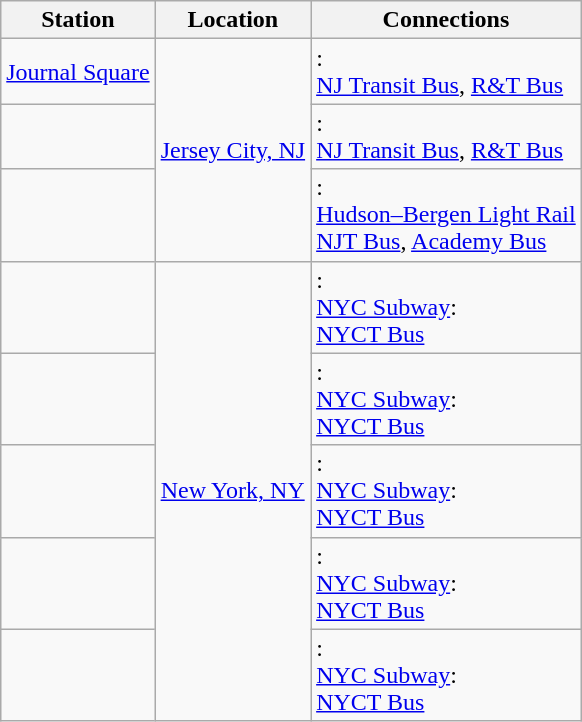<table class="wikitable">
<tr>
<th>Station</th>
<th>Location</th>
<th>Connections</th>
</tr>
<tr>
<td><a href='#'>Journal Square</a> </td>
<td rowspan=3><a href='#'>Jersey City, NJ</a></td>
<td>: <br> <a href='#'>NJ Transit Bus</a>, <a href='#'>R&T Bus</a></td>
</tr>
<tr>
<td> </td>
<td>: <br> <a href='#'>NJ Transit Bus</a>, <a href='#'>R&T Bus</a></td>
</tr>
<tr>
<td> </td>
<td>: <br> <a href='#'>Hudson–Bergen Light Rail</a><br> <a href='#'>NJT Bus</a>, <a href='#'>Academy Bus</a></td>
</tr>
<tr>
<td></td>
<td rowspan=5><a href='#'>New York, NY</a></td>
<td>: <br> <a href='#'>NYC Subway</a>: <br> <a href='#'>NYCT Bus</a></td>
</tr>
<tr>
<td></td>
<td>: <br> <a href='#'>NYC Subway</a>: <br> <a href='#'>NYCT Bus</a></td>
</tr>
<tr>
<td></td>
<td>: <br> <a href='#'>NYC Subway</a>: <br> <a href='#'>NYCT Bus</a></td>
</tr>
<tr>
<td></td>
<td>: <br> <a href='#'>NYC Subway</a>: <br> <a href='#'>NYCT Bus</a></td>
</tr>
<tr>
<td> </td>
<td>: <br> <a href='#'>NYC Subway</a>: <br> <a href='#'>NYCT Bus</a></td>
</tr>
</table>
